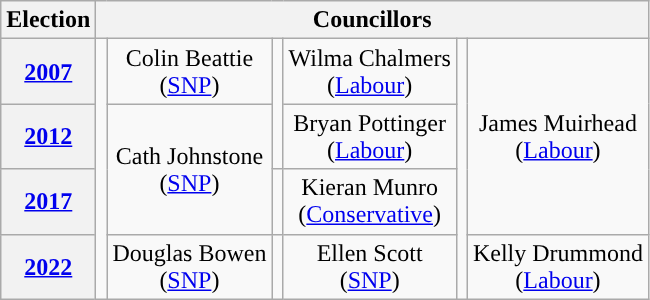<table class="wikitable" style="text-align:center">
<tr>
<th>Election</th>
<th colspan=8>Councillors</th>
</tr>
<tr>
<th><a href='#'>2007</a></th>
<td rowspan=4; style="background-color: "></td>
<td rowspan=1>Colin Beattie<br>(<a href='#'>SNP</a>)</td>
<td rowspan=2; style="background-color: "></td>
<td rowspan=1>Wilma Chalmers<br>(<a href='#'>Labour</a>)</td>
<td rowspan=4; style="background-color: "></td>
<td rowspan=3>James Muirhead<br>(<a href='#'>Labour</a>)</td>
</tr>
<tr>
<th><a href='#'>2012</a></th>
<td rowspan=2>Cath Johnstone<br>(<a href='#'>SNP</a>)</td>
<td rowspan=1>Bryan Pottinger<br>(<a href='#'>Labour</a>)</td>
</tr>
<tr>
<th><a href='#'>2017</a></th>
<td rowspan=1; style="background-color: "></td>
<td rowspan=1>Kieran Munro<br>(<a href='#'>Conservative</a>)</td>
</tr>
<tr>
<th><a href='#'>2022</a></th>
<td rowspan=1>Douglas Bowen<br>(<a href='#'>SNP</a>)</td>
<td rowspan=1; style="background-color: "></td>
<td rowspan=1>Ellen Scott<br>(<a href='#'>SNP</a>)</td>
<td rowspan=1>Kelly Drummond<br>(<a href='#'>Labour</a>)</td>
</tr>
</table>
